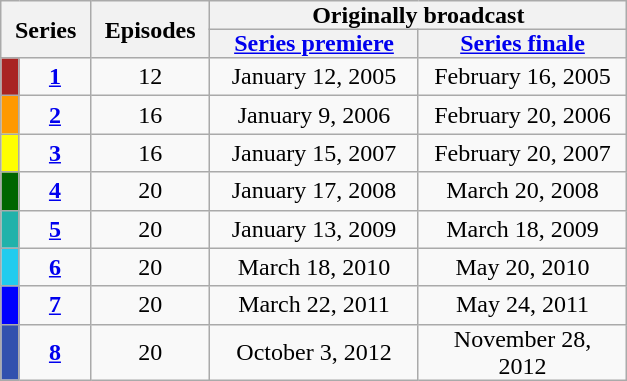<table class="wikitable plainrowheaders" style="text-align: center;">
<tr>
<th scope="col" style="padding: 0 9px;" colspan="2" rowspan="2">Series</th>
<th scope="col" style="padding: 0 9px;" rowspan="2">Episodes</th>
<th scope="col" style="padding: 0 9px;" colspan="2">Originally broadcast</th>
</tr>
<tr>
<th scope="col" style="padding: 0 9px; width:120px;"><a href='#'>Series premiere</a></th>
<th scope="col" style="padding: 0 9px; width:120px;"><a href='#'>Series finale</a></th>
</tr>
<tr>
<td scope="row"  style="background:#A92422; width:5px;; height:10px;"></td>
<td><strong><a href='#'>1</a></strong></td>
<td>12</td>
<td style="padding: 0 8px;">January 12, 2005</td>
<td style="padding: 0 8px;">February 16, 2005</td>
</tr>
<tr>
<td scope="row"  style="background:#ff9900; height:10px;"></td>
<td><strong><a href='#'>2</a></strong></td>
<td>16</td>
<td style="padding: 0 8px;">January 9, 2006</td>
<td style="padding: 0 8px;">February 20, 2006</td>
</tr>
<tr>
<td scope="row"  style="background:#FFFF00; height:10px;"></td>
<td><strong><a href='#'>3</a></strong></td>
<td>16</td>
<td style="padding: 0 8px;">January 15, 2007</td>
<td style="padding: 0 8px;">February 20, 2007</td>
</tr>
<tr>
<td scope="row"  style="background:#006600; height:10px;"></td>
<td><strong><a href='#'>4</a></strong></td>
<td>20</td>
<td style="padding: 0 8px;">January 17, 2008</td>
<td style="padding: 0 8px;">March 20, 2008</td>
</tr>
<tr>
<td scope="row"  style="background:#20b2aa; height:10px;"></td>
<td><strong><a href='#'>5</a></strong></td>
<td>20</td>
<td style="padding: 0 8px;">January 13, 2009</td>
<td style="padding: 0 8px;">March 18, 2009</td>
</tr>
<tr>
<td scope="row"  style="background:#20ccee; height:10px;"></td>
<td><strong><a href='#'>6</a></strong></td>
<td>20</td>
<td style="padding: 0 8px;">March 18, 2010</td>
<td style="padding: 0 8px;">May 20, 2010</td>
</tr>
<tr>
<td scope="row"  style="background:Blue; height:10px;"></td>
<td><strong><a href='#'>7</a></strong></td>
<td>20</td>
<td style="padding: 0 8px;">March 22, 2011</td>
<td style="padding: 0 8px;">May 24, 2011</td>
</tr>
<tr>
<td scope="row"  style="background:#3251AE; height:10px;"></td>
<td><strong><a href='#'>8</a></strong></td>
<td>20</td>
<td style="padding: 0 8px;">October 3, 2012</td>
<td style="padding: 0 8px;">November 28, 2012</td>
</tr>
</table>
